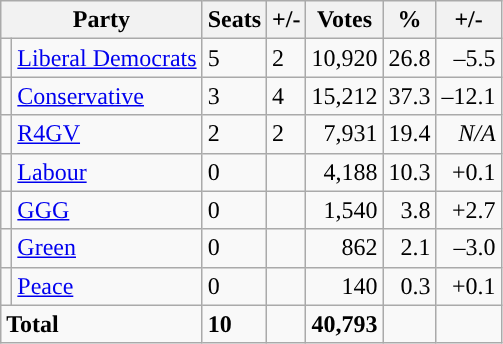<table class="wikitable sortable">
<tr>
<th colspan="2">Party</th>
<th>Seats</th>
<th>+/-</th>
<th>Votes</th>
<th>%</th>
<th>+/-</th>
</tr>
<tr>
<td style="background-color: "></td>
<td><a href='#'>Liberal Democrats</a></td>
<td>5</td>
<td> 2</td>
<td style="text-align:right;">10,920</td>
<td style="text-align:right;">26.8</td>
<td style="text-align:right;">–5.5</td>
</tr>
<tr>
<td style="background-color: "></td>
<td><a href='#'>Conservative</a></td>
<td>3</td>
<td> 4</td>
<td style="text-align:right;">15,212</td>
<td style="text-align:right;">37.3</td>
<td style="text-align:right;">–12.1</td>
</tr>
<tr>
<td style="background-color: "></td>
<td><a href='#'>R4GV</a></td>
<td>2</td>
<td> 2</td>
<td style="text-align:right;">7,931</td>
<td style="text-align:right;">19.4</td>
<td style="text-align:right;"><em>N/A</em></td>
</tr>
<tr>
<td style="background-color: "></td>
<td><a href='#'>Labour</a></td>
<td>0</td>
<td></td>
<td style="text-align:right;">4,188</td>
<td style="text-align:right;">10.3</td>
<td style="text-align:right;">+0.1</td>
</tr>
<tr>
<td style="background-color: "></td>
<td><a href='#'>GGG</a></td>
<td>0</td>
<td></td>
<td style="text-align:right;">1,540</td>
<td style="text-align:right;">3.8</td>
<td style="text-align:right;">+2.7</td>
</tr>
<tr>
<td style="background-color: "></td>
<td><a href='#'>Green</a></td>
<td>0</td>
<td></td>
<td style="text-align:right;">862</td>
<td style="text-align:right;">2.1</td>
<td style="text-align:right;">–3.0</td>
</tr>
<tr>
<td style="background-color: "></td>
<td><a href='#'>Peace</a></td>
<td>0</td>
<td></td>
<td style="text-align:right;">140</td>
<td style="text-align:right;">0.3</td>
<td style="text-align:right;">+0.1</td>
</tr>
<tr>
<td colspan="2"><strong>Total</strong></td>
<td><strong>10</strong></td>
<td></td>
<td style="text-align:right;"><strong>40,793</strong></td>
<td style="text-align:right;"></td>
<td style="text-align:right;"></td>
</tr>
</table>
